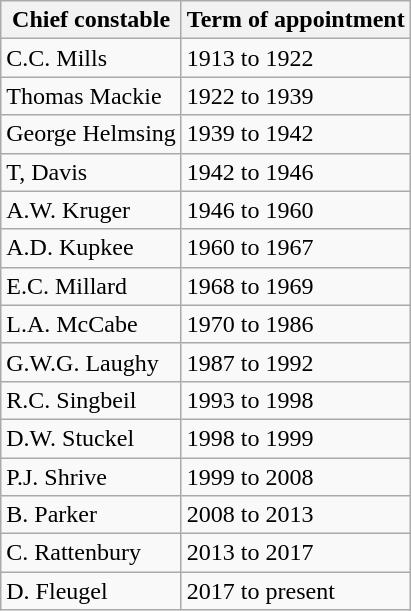<table class="wikitable">
<tr>
<th>Chief constable</th>
<th>Term of appointment</th>
</tr>
<tr>
<td>C.C. Mills</td>
<td>1913 to 1922</td>
</tr>
<tr>
<td>Thomas Mackie</td>
<td>1922 to 1939</td>
</tr>
<tr>
<td>George Helmsing</td>
<td>1939 to 1942</td>
</tr>
<tr>
<td>T, Davis</td>
<td>1942 to 1946</td>
</tr>
<tr>
<td>A.W. Kruger</td>
<td>1946 to 1960</td>
</tr>
<tr>
<td>A.D. Kupkee</td>
<td>1960 to 1967</td>
</tr>
<tr>
<td>E.C. Millard</td>
<td>1968 to 1969</td>
</tr>
<tr>
<td>L.A. McCabe</td>
<td>1970 to 1986</td>
</tr>
<tr>
<td>G.W.G. Laughy</td>
<td>1987 to 1992</td>
</tr>
<tr>
<td>R.C. Singbeil</td>
<td>1993 to 1998</td>
</tr>
<tr>
<td>D.W. Stuckel</td>
<td>1998 to 1999</td>
</tr>
<tr>
<td>P.J. Shrive</td>
<td>1999 to 2008</td>
</tr>
<tr>
<td>B. Parker</td>
<td>2008 to 2013</td>
</tr>
<tr>
<td>C. Rattenbury</td>
<td>2013 to 2017</td>
</tr>
<tr>
<td>D. Fleugel</td>
<td>2017 to present</td>
</tr>
</table>
